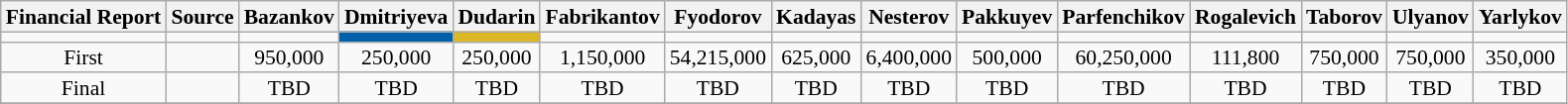<table class="wikitable" style="text-align:center; font-size:90%; line-height:14px">
<tr>
<th>Financial Report</th>
<th>Source</th>
<th>Bazankov</th>
<th>Dmitriyeva</th>
<th>Dudarin</th>
<th>Fabrikantov</th>
<th>Fyodorov</th>
<th>Kadayas</th>
<th>Nesterov</th>
<th>Pakkuyev</th>
<th>Parfenchikov</th>
<th>Rogalevich</th>
<th>Taborov</th>
<th>Ulyanov</th>
<th>Yarlykov</th>
</tr>
<tr>
<td></td>
<td></td>
<td bgcolor=></td>
<td bgcolor=#0060AA></td>
<td bgcolor=#DBB726></td>
<td bgcolor=></td>
<td bgcolor=></td>
<td bgcolor=></td>
<td bgcolor=></td>
<td bgcolor=></td>
<td bgcolor=></td>
<td bgcolor=></td>
<td bgcolor=></td>
<td bgcolor=></td>
<td bgcolor=></td>
</tr>
<tr align=center>
<td>First</td>
<td></td>
<td>950,000</td>
<td>250,000</td>
<td>250,000</td>
<td>1,150,000</td>
<td>54,215,000</td>
<td>625,000</td>
<td>6,400,000</td>
<td>500,000</td>
<td>60,250,000</td>
<td>111,800</td>
<td>750,000</td>
<td>750,000</td>
<td>350,000</td>
</tr>
<tr>
<td>Final</td>
<td></td>
<td>TBD</td>
<td>TBD</td>
<td>TBD</td>
<td>TBD</td>
<td>TBD</td>
<td>TBD</td>
<td>TBD</td>
<td>TBD</td>
<td>TBD</td>
<td>TBD</td>
<td>TBD</td>
<td>TBD</td>
<td>TBD</td>
</tr>
<tr>
</tr>
</table>
